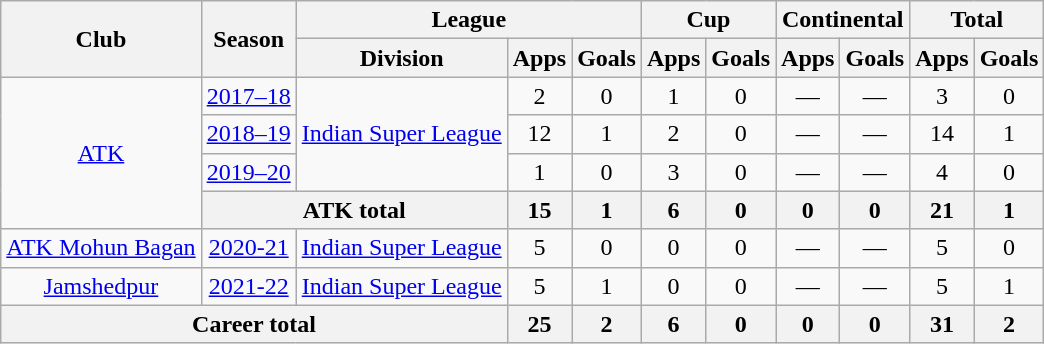<table class="wikitable" style="text-align: center;">
<tr>
<th rowspan="2">Club</th>
<th rowspan="2">Season</th>
<th colspan="3">League</th>
<th colspan="2">Cup</th>
<th colspan="2">Continental</th>
<th colspan="2">Total</th>
</tr>
<tr>
<th>Division</th>
<th>Apps</th>
<th>Goals</th>
<th>Apps</th>
<th>Goals</th>
<th>Apps</th>
<th>Goals</th>
<th>Apps</th>
<th>Goals</th>
</tr>
<tr>
<td rowspan="4"><a href='#'>ATK</a></td>
<td><a href='#'>2017–18</a></td>
<td rowspan="3"><a href='#'>Indian Super League</a></td>
<td>2</td>
<td>0</td>
<td>1</td>
<td>0</td>
<td>—</td>
<td>—</td>
<td>3</td>
<td>0</td>
</tr>
<tr>
<td><a href='#'>2018–19</a></td>
<td>12</td>
<td>1</td>
<td>2</td>
<td>0</td>
<td>—</td>
<td>—</td>
<td>14</td>
<td>1</td>
</tr>
<tr>
<td><a href='#'>2019–20</a></td>
<td>1</td>
<td>0</td>
<td>3</td>
<td>0</td>
<td>—</td>
<td>—</td>
<td>4</td>
<td>0</td>
</tr>
<tr>
<th colspan="2">ATK total</th>
<th>15</th>
<th>1</th>
<th>6</th>
<th>0</th>
<th>0</th>
<th>0</th>
<th>21</th>
<th>1</th>
</tr>
<tr>
<td rowspan="1"><a href='#'>ATK Mohun Bagan</a></td>
<td><a href='#'>2020-21</a></td>
<td rowspan="1"><a href='#'>Indian Super League</a></td>
<td>5</td>
<td>0</td>
<td>0</td>
<td>0</td>
<td>—</td>
<td>—</td>
<td>5</td>
<td>0</td>
</tr>
<tr>
<td rowspan= "1"><a href='#'>Jamshedpur</a></td>
<td><a href='#'>2021-22</a></td>
<td rowspan="1"><a href='#'>Indian Super League</a></td>
<td>5</td>
<td>1</td>
<td>0</td>
<td>0</td>
<td>—</td>
<td>—</td>
<td>5</td>
<td>1</td>
</tr>
<tr>
<th colspan="3">Career total</th>
<th>25</th>
<th>2</th>
<th>6</th>
<th>0</th>
<th>0</th>
<th>0</th>
<th>31</th>
<th>2</th>
</tr>
</table>
